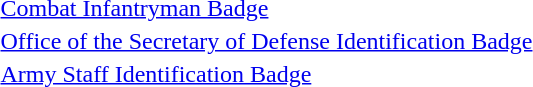<table>
<tr>
<td></td>
<td><a href='#'>Combat Infantryman Badge</a></td>
</tr>
<tr>
<td></td>
<td><a href='#'>Office of the Secretary of Defense Identification Badge</a></td>
</tr>
<tr>
<td></td>
<td><a href='#'>Army Staff Identification Badge</a></td>
</tr>
</table>
